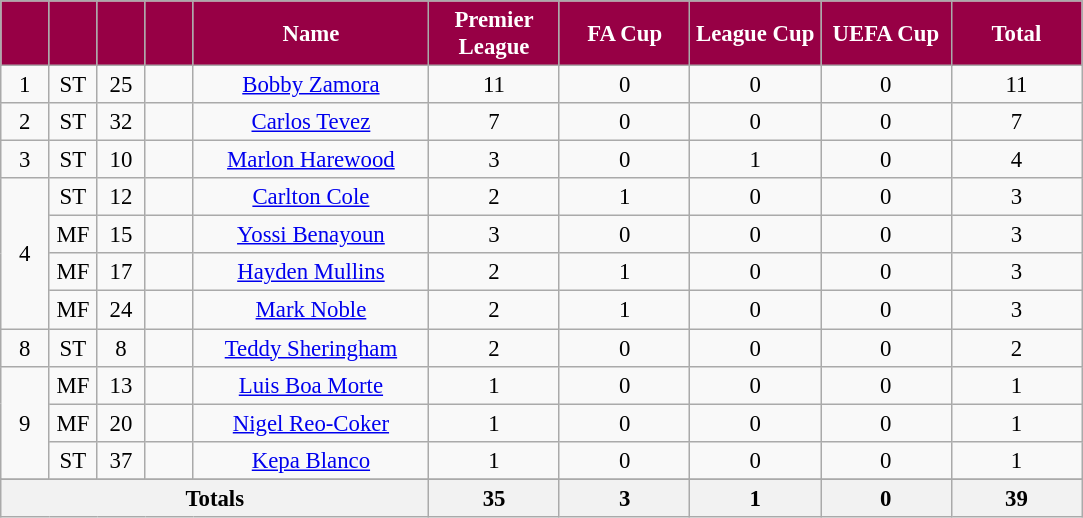<table class="wikitable sortable" style="font-size: 95%; text-align: center;">
<tr>
<th style="width:25px; background:#970045; color:white;"></th>
<th style="width:25px; background:#970045; color:white;"></th>
<th style="width:25px; background:#970045; color:white;"></th>
<th style="width:25px; background:#970045; color:white;"></th>
<th style="width:150px; background:#970045; color:white;">Name</th>
<th style="width:80px; background:#970045; color:white;">Premier League</th>
<th style="width:80px; background:#970045; color:white;">FA Cup</th>
<th style="width:80px; background:#970045; color:white;">League Cup</th>
<th style="width:80px; background:#970045; color:white;">UEFA Cup</th>
<th style="width:80px; background:#970045; color:white;">Total</th>
</tr>
<tr>
<td>1</td>
<td>ST</td>
<td>25</td>
<td></td>
<td data-sort-value="Zamora, Bobby"><a href='#'>Bobby Zamora</a></td>
<td>11</td>
<td>0</td>
<td>0</td>
<td>0</td>
<td>11</td>
</tr>
<tr>
<td>2</td>
<td>ST</td>
<td>32</td>
<td></td>
<td data-sort-value="Tevez, Carlos"><a href='#'>Carlos Tevez</a></td>
<td>7</td>
<td>0</td>
<td>0</td>
<td>0</td>
<td>7</td>
</tr>
<tr>
<td>3</td>
<td>ST</td>
<td>10</td>
<td></td>
<td data-sort-value="Harewood, Marlon"><a href='#'>Marlon Harewood</a></td>
<td>3</td>
<td>0</td>
<td>1</td>
<td>0</td>
<td>4</td>
</tr>
<tr>
<td rowspan=4>4</td>
<td>ST</td>
<td>12</td>
<td></td>
<td data-sort-value="Cole, Carlton"><a href='#'>Carlton Cole</a></td>
<td>2</td>
<td>1</td>
<td>0</td>
<td>0</td>
<td>3</td>
</tr>
<tr>
<td>MF</td>
<td>15</td>
<td></td>
<td data-sort-value="Benayoun, Yossi"><a href='#'>Yossi Benayoun</a></td>
<td>3</td>
<td>0</td>
<td>0</td>
<td>0</td>
<td>3</td>
</tr>
<tr>
<td>MF</td>
<td>17</td>
<td></td>
<td data-sort-value="Mullins, Hayden"><a href='#'>Hayden Mullins</a></td>
<td>2</td>
<td>1</td>
<td>0</td>
<td>0</td>
<td>3</td>
</tr>
<tr>
<td>MF</td>
<td>24</td>
<td></td>
<td data-sort-value="Noble, Mark"><a href='#'>Mark Noble</a></td>
<td>2</td>
<td>1</td>
<td>0</td>
<td>0</td>
<td>3</td>
</tr>
<tr>
<td>8</td>
<td>ST</td>
<td>8</td>
<td></td>
<td data-sort-value="Sheringham, Teddy"><a href='#'>Teddy Sheringham</a></td>
<td>2</td>
<td>0</td>
<td>0</td>
<td>0</td>
<td>2</td>
</tr>
<tr>
<td rowspan=3>9</td>
<td>MF</td>
<td>13</td>
<td></td>
<td data-sort-value="Boa Morte, Luis"><a href='#'>Luis Boa Morte</a></td>
<td>1</td>
<td>0</td>
<td>0</td>
<td>0</td>
<td>1</td>
</tr>
<tr>
<td>MF</td>
<td>20</td>
<td></td>
<td data-sort-value="Reo-Coker, Nigel"><a href='#'>Nigel Reo-Coker</a></td>
<td>1</td>
<td>0</td>
<td>0</td>
<td>0</td>
<td>1</td>
</tr>
<tr>
<td>ST</td>
<td>37</td>
<td></td>
<td data-sort-value="Blanco, Kepa"><a href='#'>Kepa Blanco</a></td>
<td>1</td>
<td>0</td>
<td>0</td>
<td>0</td>
<td>1</td>
</tr>
<tr class="sortbottom">
</tr>
<tr class="sortbottom">
<th colspan=5>Totals</th>
<th>35</th>
<th>3</th>
<th>1</th>
<th>0</th>
<th>39</th>
</tr>
</table>
